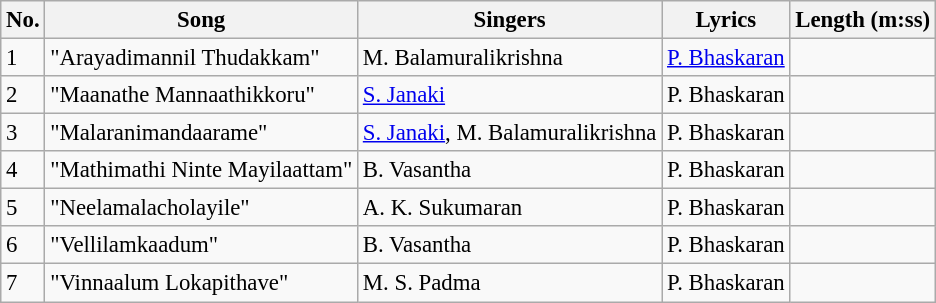<table class="wikitable" style="font-size:95%;">
<tr>
<th>No.</th>
<th>Song</th>
<th>Singers</th>
<th>Lyrics</th>
<th>Length (m:ss)</th>
</tr>
<tr>
<td>1</td>
<td>"Arayadimannil Thudakkam"</td>
<td>M. Balamuralikrishna</td>
<td><a href='#'>P. Bhaskaran</a></td>
<td></td>
</tr>
<tr>
<td>2</td>
<td>"Maanathe Mannaathikkoru"</td>
<td><a href='#'>S. Janaki</a></td>
<td>P. Bhaskaran</td>
<td></td>
</tr>
<tr>
<td>3</td>
<td>"Malaranimandaarame"</td>
<td><a href='#'>S. Janaki</a>, M. Balamuralikrishna</td>
<td>P. Bhaskaran</td>
<td></td>
</tr>
<tr>
<td>4</td>
<td>"Mathimathi Ninte Mayilaattam"</td>
<td>B. Vasantha</td>
<td>P. Bhaskaran</td>
<td></td>
</tr>
<tr>
<td>5</td>
<td>"Neelamalacholayile"</td>
<td>A. K. Sukumaran</td>
<td>P. Bhaskaran</td>
<td></td>
</tr>
<tr>
<td>6</td>
<td>"Vellilamkaadum"</td>
<td>B. Vasantha</td>
<td>P. Bhaskaran</td>
<td></td>
</tr>
<tr>
<td>7</td>
<td>"Vinnaalum Lokapithave"</td>
<td>M. S. Padma</td>
<td>P. Bhaskaran</td>
<td></td>
</tr>
</table>
